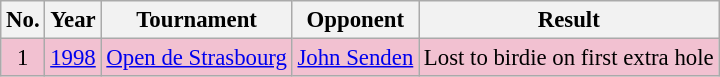<table class="wikitable" style="font-size:95%;">
<tr>
<th>No.</th>
<th>Year</th>
<th>Tournament</th>
<th>Opponent</th>
<th>Result</th>
</tr>
<tr style="background:#F2C1D1;">
<td align=center>1</td>
<td><a href='#'>1998</a></td>
<td><a href='#'>Open de Strasbourg</a></td>
<td> <a href='#'>John Senden</a></td>
<td>Lost to birdie on first extra hole</td>
</tr>
</table>
